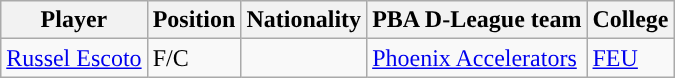<table class="wikitable sortable sortable">
<tr>
<th>Player</th>
<th>Position</th>
<th>Nationality</th>
<th>PBA D-League team</th>
<th>College</th>
</tr>
<tr>
<td><a href='#'>Russel Escoto</a></td>
<td>F/C</td>
<td></td>
<td><a href='#'>Phoenix Accelerators</a></td>
<td><a href='#'>FEU</a></td>
</tr>
</table>
